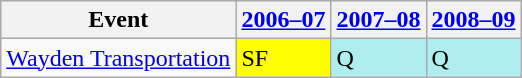<table class="wikitable">
<tr>
<th>Event</th>
<th><a href='#'>2006–07</a></th>
<th><a href='#'>2007–08</a></th>
<th><a href='#'>2008–09</a></th>
</tr>
<tr>
<td><a href='#'>Wayden Transportation</a></td>
<td style="background:yellow;">SF</td>
<td style="background:#afeeee;">Q</td>
<td style="background:#afeeee;">Q</td>
</tr>
</table>
